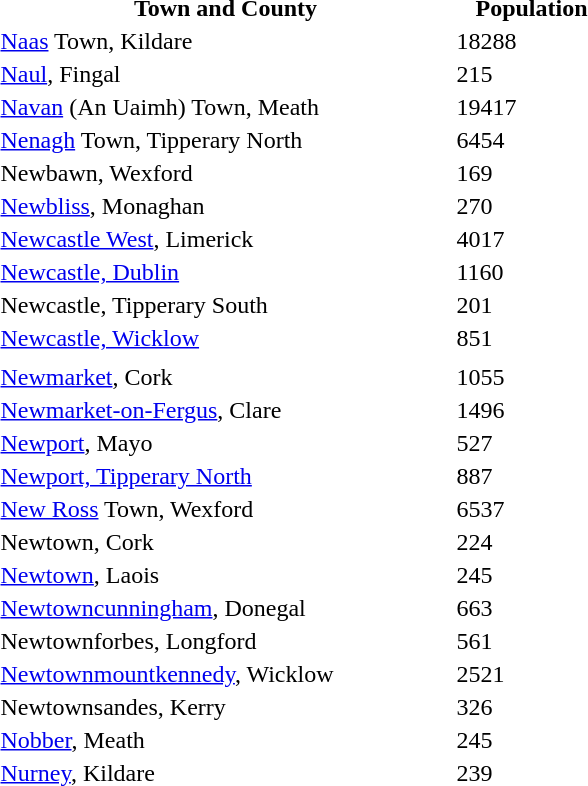<table>
<tr>
<th style="width:300px;align:left;">Town and County</th>
<th style="width:100px;align:right;">Population</th>
</tr>
<tr>
<td><a href='#'>Naas</a> Town, Kildare</td>
<td>18288</td>
</tr>
<tr>
<td><a href='#'>Naul</a>, Fingal</td>
<td>215</td>
</tr>
<tr>
<td><a href='#'>Navan</a> (An Uaimh) Town, Meath</td>
<td>19417</td>
</tr>
<tr>
<td><a href='#'>Nenagh</a> Town, Tipperary North</td>
<td>6454</td>
</tr>
<tr>
<td>Newbawn, Wexford</td>
<td>169</td>
</tr>
<tr>
<td><a href='#'>Newbliss</a>, Monaghan</td>
<td>270</td>
</tr>
<tr>
<td><a href='#'>Newcastle West</a>, Limerick</td>
<td>4017</td>
</tr>
<tr>
<td><a href='#'>Newcastle, Dublin</a></td>
<td>1160</td>
</tr>
<tr>
<td>Newcastle, Tipperary South</td>
<td>201</td>
</tr>
<tr>
<td><a href='#'>Newcastle, Wicklow</a></td>
<td>851</td>
</tr>
<tr>
</tr>
<tr>
</tr>
<tr>
<td><a href='#'>Newmarket</a>, Cork</td>
<td>1055</td>
</tr>
<tr>
<td><a href='#'>Newmarket-on-Fergus</a>, Clare</td>
<td>1496</td>
</tr>
<tr>
<td><a href='#'>Newport</a>, Mayo</td>
<td>527</td>
</tr>
<tr>
<td><a href='#'>Newport, Tipperary North</a></td>
<td>887</td>
</tr>
<tr>
<td><a href='#'>New Ross</a> Town, Wexford</td>
<td>6537</td>
</tr>
<tr>
<td>Newtown, Cork</td>
<td>224</td>
</tr>
<tr>
<td><a href='#'>Newtown</a>, Laois</td>
<td>245</td>
</tr>
<tr>
<td><a href='#'>Newtowncunningham</a>, Donegal</td>
<td>663</td>
</tr>
<tr>
<td>Newtownforbes, Longford</td>
<td>561</td>
</tr>
<tr>
<td><a href='#'>Newtownmountkennedy</a>, Wicklow</td>
<td>2521</td>
</tr>
<tr>
<td>Newtownsandes, Kerry</td>
<td>326</td>
</tr>
<tr>
<td><a href='#'>Nobber</a>, Meath</td>
<td>245</td>
</tr>
<tr>
<td><a href='#'>Nurney</a>, Kildare</td>
<td>239</td>
</tr>
</table>
